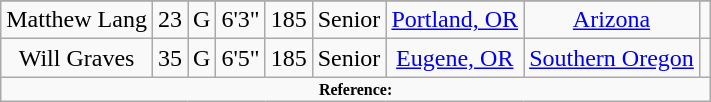<table class="wikitable sortable" style="text-align: center">
<tr align=center>
</tr>
<tr>
<td>Matthew Lang</td>
<td>23</td>
<td>G</td>
<td>6'3"</td>
<td>185</td>
<td>Senior</td>
<td><a href='#'>Portland, OR</a></td>
<td><a href='#'>Arizona</a></td>
<td></td>
</tr>
<tr>
<td>Will Graves</td>
<td>35</td>
<td>G</td>
<td>6'5"</td>
<td>185</td>
<td>Senior</td>
<td><a href='#'>Eugene, OR</a></td>
<td><a href='#'>Southern Oregon</a></td>
<td></td>
</tr>
<tr>
<td colspan="9" style="font-size:8pt; text-align:center;"><strong>Reference:</strong></td>
</tr>
</table>
